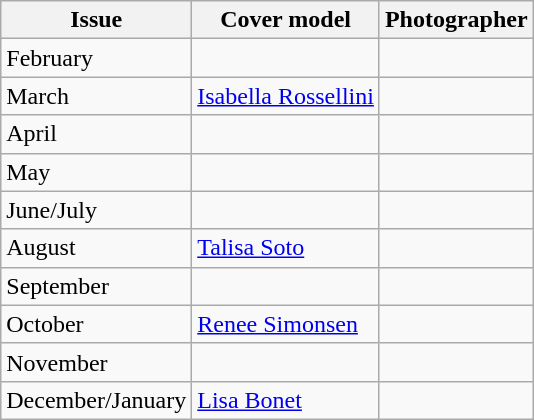<table class="sortable wikitable">
<tr>
<th>Issue</th>
<th>Cover model</th>
<th>Photographer</th>
</tr>
<tr>
<td>February</td>
<td></td>
<td></td>
</tr>
<tr>
<td>March</td>
<td><a href='#'>Isabella Rossellini</a></td>
<td></td>
</tr>
<tr>
<td>April</td>
<td></td>
<td></td>
</tr>
<tr>
<td>May</td>
<td></td>
<td></td>
</tr>
<tr>
<td>June/July</td>
<td></td>
<td></td>
</tr>
<tr>
<td>August</td>
<td><a href='#'>Talisa Soto</a></td>
<td></td>
</tr>
<tr>
<td>September</td>
<td></td>
<td></td>
</tr>
<tr>
<td>October</td>
<td><a href='#'>Renee Simonsen</a></td>
<td></td>
</tr>
<tr>
<td>November</td>
<td></td>
<td></td>
</tr>
<tr>
<td>December/January</td>
<td><a href='#'>Lisa Bonet</a></td>
<td></td>
</tr>
</table>
